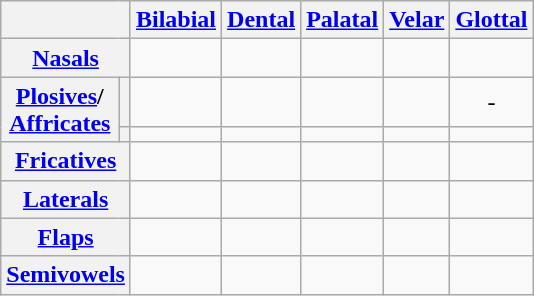<table class="wikitable" style="text-align:center;">
<tr>
<th colspan=2></th>
<th><a href='#'>Bilabial</a></th>
<th><a href='#'>Dental</a></th>
<th><a href='#'>Palatal</a></th>
<th><a href='#'>Velar</a></th>
<th><a href='#'>Glottal</a></th>
</tr>
<tr>
<th colspan=2><a href='#'>Nasals</a></th>
<td></td>
<td></td>
<td> </td>
<td> </td>
<td></td>
</tr>
<tr>
<th rowspan=2><a href='#'>Plosives</a>/<br><a href='#'>Affricates</a></th>
<th></th>
<td></td>
<td></td>
<td> </td>
<td></td>
<td> -</td>
</tr>
<tr>
<th></th>
<td></td>
<td></td>
<td> </td>
<td></td>
<td></td>
</tr>
<tr>
<th colspan=2><a href='#'>Fricatives</a></th>
<td></td>
<td></td>
<td> </td>
<td></td>
<td></td>
</tr>
<tr>
<th colspan=2><a href='#'>Laterals</a></th>
<td></td>
<td></td>
<td> </td>
<td></td>
<td></td>
</tr>
<tr>
<th colspan=2><a href='#'>Flaps</a></th>
<td></td>
<td></td>
<td></td>
<td></td>
<td></td>
</tr>
<tr>
<th colspan=2><a href='#'>Semivowels</a></th>
<td></td>
<td></td>
<td></td>
<td></td>
<td></td>
</tr>
</table>
